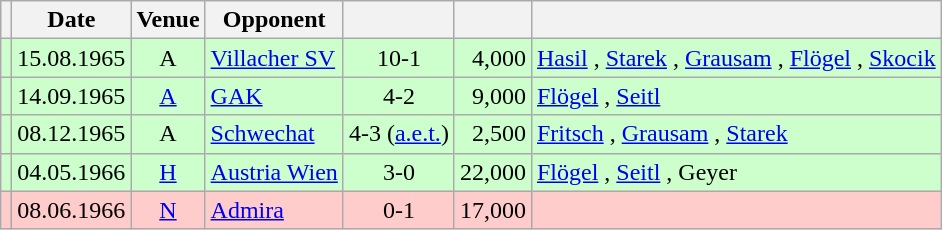<table class="wikitable" Style="text-align: center">
<tr>
<th></th>
<th>Date</th>
<th>Venue</th>
<th>Opponent</th>
<th></th>
<th></th>
<th></th>
</tr>
<tr style="background:#cfc">
<td></td>
<td>15.08.1965</td>
<td>A</td>
<td align="left"><a href='#'>Villacher SV</a></td>
<td>10-1</td>
<td align="right">4,000</td>
<td align="left"><a href='#'>Hasil</a>  , <a href='#'>Starek</a>    , <a href='#'>Grausam</a> , <a href='#'>Flögel</a>  , <a href='#'>Skocik</a> </td>
</tr>
<tr style="background:#cfc">
<td></td>
<td>14.09.1965</td>
<td><a href='#'>A</a></td>
<td align="left"><a href='#'>GAK</a></td>
<td>4-2</td>
<td align="right">9,000</td>
<td align="left"><a href='#'>Flögel</a>   , <a href='#'>Seitl</a> </td>
</tr>
<tr style="background:#cfc">
<td></td>
<td>08.12.1965</td>
<td>A</td>
<td align="left"><a href='#'>Schwechat</a></td>
<td>4-3 (<a href='#'>a.e.t.</a>)</td>
<td align="right">2,500</td>
<td align="left"><a href='#'>Fritsch</a> , <a href='#'>Grausam</a>  , <a href='#'>Starek</a> </td>
</tr>
<tr style="background:#cfc">
<td></td>
<td>04.05.1966</td>
<td><a href='#'>H</a></td>
<td align="left"><a href='#'>Austria Wien</a></td>
<td>3-0</td>
<td align="right">22,000</td>
<td align="left"><a href='#'>Flögel</a> , <a href='#'>Seitl</a> , Geyer </td>
</tr>
<tr style="background:#fcc">
<td></td>
<td>08.06.1966</td>
<td><a href='#'>N</a></td>
<td align="left"><a href='#'>Admira</a></td>
<td>0-1</td>
<td align="right">17,000</td>
<td align="left"></td>
</tr>
</table>
